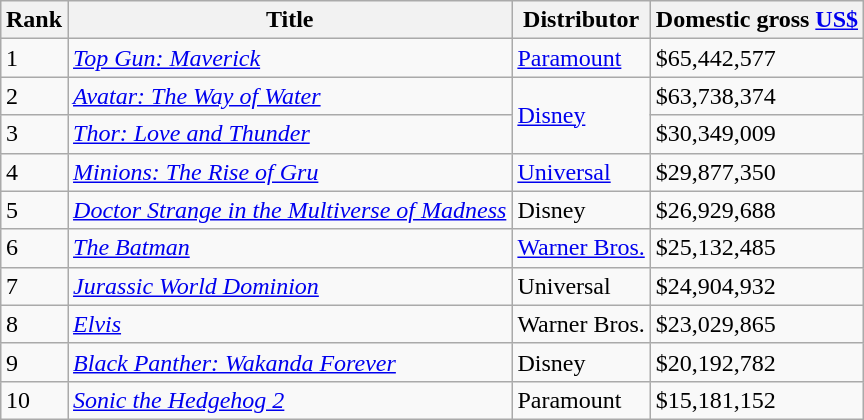<table class="wikitable sortable" style="margin:auto; margin:auto;">
<tr>
<th>Rank</th>
<th>Title</th>
<th>Distributor</th>
<th>Domestic gross <a href='#'>US$</a></th>
</tr>
<tr>
<td>1</td>
<td><em><a href='#'>Top Gun: Maverick</a></em></td>
<td><a href='#'>Paramount</a></td>
<td>$65,442,577</td>
</tr>
<tr>
<td>2</td>
<td><em><a href='#'>Avatar: The Way of Water</a></em></td>
<td rowspan="2"><a href='#'>Disney</a></td>
<td>$63,738,374</td>
</tr>
<tr>
<td>3</td>
<td><em><a href='#'>Thor: Love and Thunder</a></em></td>
<td>$30,349,009</td>
</tr>
<tr>
<td>4</td>
<td><em><a href='#'>Minions: The Rise of Gru</a></em></td>
<td><a href='#'>Universal</a></td>
<td>$29,877,350</td>
</tr>
<tr>
<td>5</td>
<td><em><a href='#'>Doctor Strange in the Multiverse of Madness</a></em></td>
<td>Disney</td>
<td>$26,929,688</td>
</tr>
<tr>
<td>6</td>
<td><em><a href='#'>The Batman</a></em></td>
<td><a href='#'>Warner Bros.</a></td>
<td>$25,132,485</td>
</tr>
<tr>
<td>7</td>
<td><em><a href='#'>Jurassic World Dominion</a></em></td>
<td>Universal</td>
<td>$24,904,932</td>
</tr>
<tr>
<td>8</td>
<td><em><a href='#'>Elvis</a></em></td>
<td>Warner Bros.</td>
<td>$23,029,865</td>
</tr>
<tr>
<td>9</td>
<td><em><a href='#'>Black Panther: Wakanda Forever</a></em></td>
<td>Disney</td>
<td>$20,192,782</td>
</tr>
<tr>
<td>10</td>
<td><em><a href='#'>Sonic the Hedgehog 2</a></em></td>
<td>Paramount</td>
<td>$15,181,152</td>
</tr>
</table>
